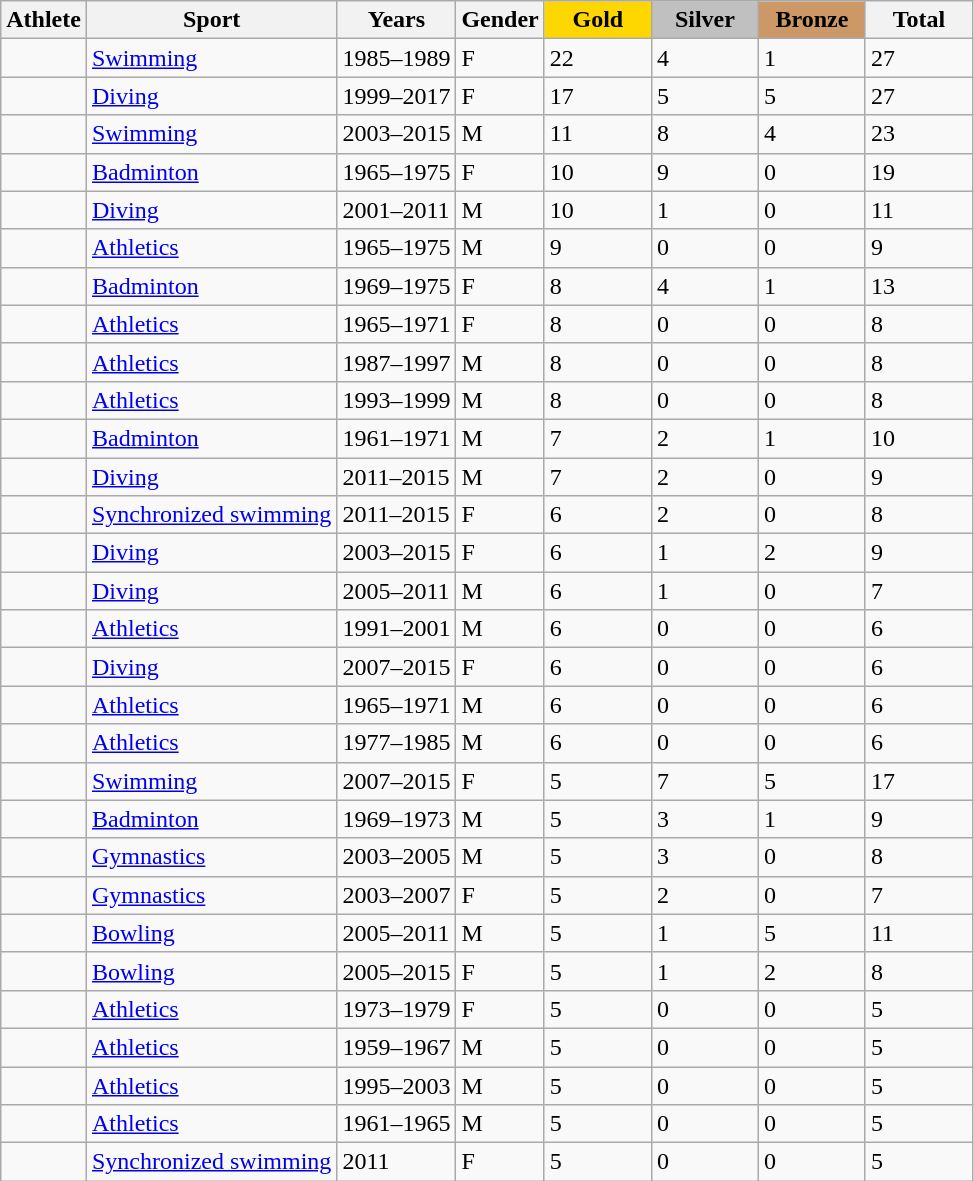<table class="wikitable sortable">
<tr>
<th>Athlete</th>
<th>Sport</th>
<th>Years</th>
<th>Gender</th>
<th style="background-color:gold; width:4.0em; font-weight:bold;">Gold</th>
<th style="background-color:silver; width:4.0em; font-weight:bold;">Silver</th>
<th style="background-color:#cc9966; width:4.0em; font-weight:bold;">Bronze</th>
<th style="width:4.0em;">Total</th>
</tr>
<tr>
<td></td>
<td><a href='#'>Swimming</a></td>
<td>1985–1989</td>
<td>F</td>
<td>22</td>
<td>4</td>
<td>1</td>
<td>27</td>
</tr>
<tr>
<td></td>
<td><a href='#'>Diving</a></td>
<td>1999–2017</td>
<td>F</td>
<td>17</td>
<td>5</td>
<td>5</td>
<td>27</td>
</tr>
<tr>
<td></td>
<td><a href='#'>Swimming</a></td>
<td>2003–2015</td>
<td>M</td>
<td>11</td>
<td>8</td>
<td>4</td>
<td>23</td>
</tr>
<tr>
<td></td>
<td><a href='#'>Badminton</a></td>
<td>1965–1975</td>
<td>F</td>
<td>10</td>
<td>9</td>
<td>0</td>
<td>19</td>
</tr>
<tr>
<td></td>
<td><a href='#'>Diving</a></td>
<td>2001–2011</td>
<td>M</td>
<td>10</td>
<td>1</td>
<td>0</td>
<td>11</td>
</tr>
<tr>
<td></td>
<td><a href='#'>Athletics</a></td>
<td>1965–1975</td>
<td>M</td>
<td>9</td>
<td>0</td>
<td>0</td>
<td>9</td>
</tr>
<tr>
<td></td>
<td><a href='#'>Badminton</a></td>
<td>1969–1975</td>
<td>F</td>
<td>8</td>
<td>4</td>
<td>1</td>
<td>13</td>
</tr>
<tr>
<td></td>
<td><a href='#'>Athletics</a></td>
<td>1965–1971</td>
<td>F</td>
<td>8</td>
<td>0</td>
<td>0</td>
<td>8</td>
</tr>
<tr>
<td></td>
<td><a href='#'>Athletics</a></td>
<td>1987–1997</td>
<td>M</td>
<td>8</td>
<td>0</td>
<td>0</td>
<td>8</td>
</tr>
<tr>
<td></td>
<td><a href='#'>Athletics</a></td>
<td>1993–1999</td>
<td>M</td>
<td>8</td>
<td>0</td>
<td>0</td>
<td>8</td>
</tr>
<tr>
<td></td>
<td><a href='#'>Badminton</a></td>
<td>1961–1971</td>
<td>M</td>
<td>7</td>
<td>2</td>
<td>1</td>
<td>10</td>
</tr>
<tr>
<td></td>
<td><a href='#'>Diving</a></td>
<td>2011–2015</td>
<td>M</td>
<td>7</td>
<td>2</td>
<td>0</td>
<td>9</td>
</tr>
<tr>
<td></td>
<td><a href='#'>Synchronized swimming</a></td>
<td>2011–2015</td>
<td>F</td>
<td>6</td>
<td>2</td>
<td>0</td>
<td>8</td>
</tr>
<tr>
<td></td>
<td><a href='#'>Diving</a></td>
<td>2003–2015</td>
<td>F</td>
<td>6</td>
<td>1</td>
<td>2</td>
<td>9</td>
</tr>
<tr>
<td></td>
<td><a href='#'>Diving</a></td>
<td>2005–2011</td>
<td>M</td>
<td>6</td>
<td>1</td>
<td>0</td>
<td>7</td>
</tr>
<tr>
<td></td>
<td><a href='#'>Athletics</a></td>
<td>1991–2001</td>
<td>M</td>
<td>6</td>
<td>0</td>
<td>0</td>
<td>6</td>
</tr>
<tr>
<td></td>
<td><a href='#'>Diving</a></td>
<td>2007–2015</td>
<td>F</td>
<td>6</td>
<td>0</td>
<td>0</td>
<td>6</td>
</tr>
<tr>
<td></td>
<td><a href='#'>Athletics</a></td>
<td>1965–1971</td>
<td>M</td>
<td>6</td>
<td>0</td>
<td>0</td>
<td>6</td>
</tr>
<tr>
<td></td>
<td><a href='#'>Athletics</a></td>
<td>1977–1985</td>
<td>M</td>
<td>6</td>
<td>0</td>
<td>0</td>
<td>6</td>
</tr>
<tr>
<td></td>
<td><a href='#'>Swimming</a></td>
<td>2007–2015</td>
<td>F</td>
<td>5</td>
<td>7</td>
<td>5</td>
<td>17</td>
</tr>
<tr>
<td></td>
<td><a href='#'>Badminton</a></td>
<td>1969–1973</td>
<td>M</td>
<td>5</td>
<td>3</td>
<td>1</td>
<td>9</td>
</tr>
<tr>
<td></td>
<td><a href='#'>Gymnastics</a></td>
<td>2003–2005</td>
<td>M</td>
<td>5</td>
<td>3</td>
<td>0</td>
<td>8</td>
</tr>
<tr>
<td></td>
<td><a href='#'>Gymnastics</a></td>
<td>2003–2007</td>
<td>F</td>
<td>5</td>
<td>2</td>
<td>0</td>
<td>7</td>
</tr>
<tr>
<td></td>
<td><a href='#'>Bowling</a></td>
<td>2005–2011</td>
<td>M</td>
<td>5</td>
<td>1</td>
<td>5</td>
<td>11</td>
</tr>
<tr>
<td></td>
<td><a href='#'>Bowling</a></td>
<td>2005–2015</td>
<td>F</td>
<td>5</td>
<td>1</td>
<td>2</td>
<td>8</td>
</tr>
<tr>
<td></td>
<td><a href='#'>Athletics</a></td>
<td>1973–1979</td>
<td>F</td>
<td>5</td>
<td>0</td>
<td>0</td>
<td>5</td>
</tr>
<tr>
<td></td>
<td><a href='#'>Athletics</a></td>
<td>1959–1967</td>
<td>M</td>
<td>5</td>
<td>0</td>
<td>0</td>
<td>5</td>
</tr>
<tr>
<td></td>
<td><a href='#'>Athletics</a></td>
<td>1995–2003</td>
<td>M</td>
<td>5</td>
<td>0</td>
<td>0</td>
<td>5</td>
</tr>
<tr>
<td></td>
<td><a href='#'>Athletics</a></td>
<td>1961–1965</td>
<td>M</td>
<td>5</td>
<td>0</td>
<td>0</td>
<td>5</td>
</tr>
<tr>
<td></td>
<td><a href='#'>Synchronized swimming</a></td>
<td>2011</td>
<td>F</td>
<td>5</td>
<td>0</td>
<td>0</td>
<td>5</td>
</tr>
</table>
